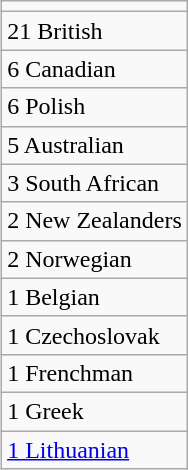<table class="wikitable" align="right">
<tr>
<td></td>
</tr>
<tr>
<td> 21 British</td>
</tr>
<tr>
<td> 6 Canadian</td>
</tr>
<tr>
<td> 6 Polish</td>
</tr>
<tr>
<td> 5 Australian</td>
</tr>
<tr>
<td> 3 South African</td>
</tr>
<tr>
<td> 2 New Zealanders</td>
</tr>
<tr>
<td> 2 Norwegian</td>
</tr>
<tr>
<td> 1 Belgian</td>
</tr>
<tr>
<td> 1 Czechoslovak</td>
</tr>
<tr>
<td> 1 Frenchman</td>
</tr>
<tr>
<td> 1 Greek</td>
</tr>
<tr>
<td> <a href='#'>1 Lithuanian</a></td>
</tr>
</table>
